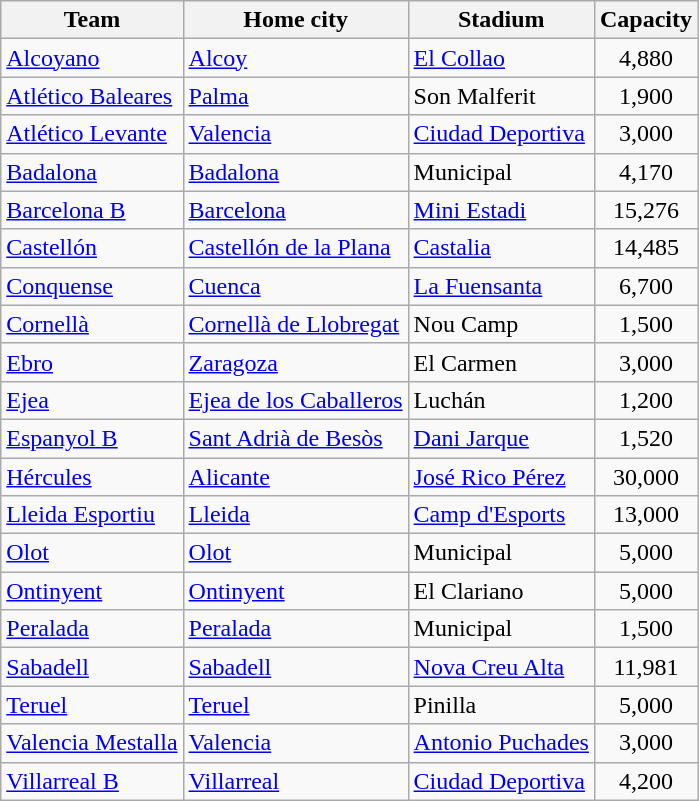<table class="wikitable sortable">
<tr>
<th>Team</th>
<th>Home city</th>
<th>Stadium</th>
<th>Capacity</th>
</tr>
<tr>
<td><a href='#'>Alcoyano</a></td>
<td><a href='#'>Alcoy</a></td>
<td><a href='#'>El Collao</a></td>
<td align=center>4,880</td>
</tr>
<tr>
<td><a href='#'>Atlético Baleares</a></td>
<td><a href='#'>Palma</a></td>
<td>Son Malferit</td>
<td align=center>1,900</td>
</tr>
<tr>
<td><a href='#'>Atlético Levante</a></td>
<td><a href='#'>Valencia</a></td>
<td><a href='#'>Ciudad Deportiva</a></td>
<td align=center>3,000</td>
</tr>
<tr>
<td><a href='#'>Badalona</a></td>
<td><a href='#'>Badalona</a></td>
<td>Municipal</td>
<td align=center>4,170</td>
</tr>
<tr>
<td><a href='#'>Barcelona B</a></td>
<td><a href='#'>Barcelona</a></td>
<td><a href='#'>Mini Estadi</a></td>
<td align=center>15,276</td>
</tr>
<tr>
<td><a href='#'>Castellón</a></td>
<td><a href='#'>Castellón de la Plana</a></td>
<td><a href='#'>Castalia</a></td>
<td align=center>14,485</td>
</tr>
<tr>
<td><a href='#'>Conquense</a></td>
<td><a href='#'>Cuenca</a></td>
<td><a href='#'>La Fuensanta</a></td>
<td align=center>6,700</td>
</tr>
<tr>
<td><a href='#'>Cornellà</a></td>
<td><a href='#'>Cornellà de Llobregat</a></td>
<td>Nou Camp</td>
<td align=center>1,500</td>
</tr>
<tr>
<td><a href='#'>Ebro</a></td>
<td><a href='#'>Zaragoza</a></td>
<td>El Carmen</td>
<td align=center>3,000</td>
</tr>
<tr>
<td><a href='#'>Ejea</a></td>
<td><a href='#'>Ejea de los Caballeros</a></td>
<td>Luchán</td>
<td align=center>1,200</td>
</tr>
<tr>
<td><a href='#'>Espanyol B</a></td>
<td><a href='#'>Sant Adrià de Besòs</a></td>
<td><a href='#'>Dani Jarque</a></td>
<td align=center>1,520</td>
</tr>
<tr>
<td><a href='#'>Hércules</a></td>
<td><a href='#'>Alicante</a></td>
<td><a href='#'>José Rico Pérez</a></td>
<td align=center>30,000</td>
</tr>
<tr>
<td><a href='#'>Lleida Esportiu</a></td>
<td><a href='#'>Lleida</a></td>
<td><a href='#'>Camp d'Esports</a></td>
<td align=center>13,000</td>
</tr>
<tr>
<td><a href='#'>Olot</a></td>
<td><a href='#'>Olot</a></td>
<td>Municipal</td>
<td align=center>5,000</td>
</tr>
<tr>
<td><a href='#'>Ontinyent</a></td>
<td><a href='#'>Ontinyent</a></td>
<td>El Clariano</td>
<td align=center>5,000</td>
</tr>
<tr>
<td><a href='#'>Peralada</a></td>
<td><a href='#'>Peralada</a></td>
<td>Municipal</td>
<td align=center>1,500</td>
</tr>
<tr>
<td><a href='#'>Sabadell</a></td>
<td><a href='#'>Sabadell</a></td>
<td><a href='#'>Nova Creu Alta</a></td>
<td align=center>11,981</td>
</tr>
<tr>
<td><a href='#'>Teruel</a></td>
<td><a href='#'>Teruel</a></td>
<td>Pinilla</td>
<td align=center>5,000</td>
</tr>
<tr>
<td><a href='#'>Valencia Mestalla</a></td>
<td><a href='#'>Valencia</a></td>
<td><a href='#'>Antonio Puchades</a></td>
<td align=center>3,000</td>
</tr>
<tr>
<td><a href='#'>Villarreal B</a></td>
<td><a href='#'>Villarreal</a></td>
<td><a href='#'>Ciudad Deportiva</a></td>
<td align=center>4,200</td>
</tr>
</table>
